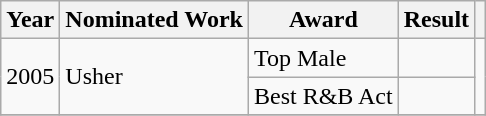<table class="wikitable">
<tr>
<th>Year</th>
<th>Nominated Work</th>
<th>Award</th>
<th>Result</th>
<th></th>
</tr>
<tr>
<td rowspan="2">2005</td>
<td rowspan="2">Usher</td>
<td>Top Male</td>
<td></td>
<td style="text-align:center;" rowspan="2"></td>
</tr>
<tr>
<td>Best R&B Act</td>
<td></td>
</tr>
<tr>
</tr>
</table>
